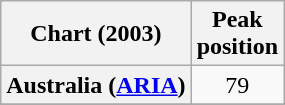<table class="wikitable sortable plainrowheaders">
<tr>
<th scope="col">Chart (2003)</th>
<th scope="col">Peak<br>position</th>
</tr>
<tr>
<th scope="row">Australia (<a href='#'>ARIA</a>)</th>
<td align="center">79</td>
</tr>
<tr>
</tr>
<tr>
</tr>
</table>
